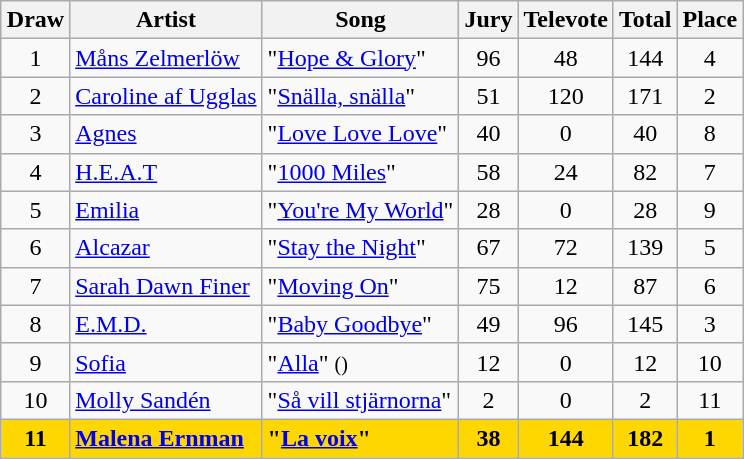<table class="sortable wikitable" style="margin: 1em auto 1em auto; text-align:center">
<tr>
<th>Draw</th>
<th>Artist</th>
<th>Song</th>
<th>Jury</th>
<th>Televote</th>
<th>Total</th>
<th>Place</th>
</tr>
<tr>
<td>1</td>
<td align="left"><a href='#'>Måns Zelmerlöw</a></td>
<td align="left">"<a href='#'>Hope & Glory</a>"</td>
<td>96</td>
<td>48</td>
<td>144</td>
<td>4</td>
</tr>
<tr>
<td>2</td>
<td align="left"><a href='#'>Caroline af Ugglas</a></td>
<td align="left">"<a href='#'>Snälla, snälla</a>"</td>
<td>51</td>
<td>120</td>
<td>171</td>
<td>2</td>
</tr>
<tr>
<td>3</td>
<td align="left"><a href='#'>Agnes</a></td>
<td align="left">"<a href='#'>Love Love Love</a>"</td>
<td>40</td>
<td>0</td>
<td>40</td>
<td>8</td>
</tr>
<tr>
<td>4</td>
<td align="left"><a href='#'>H.E.A.T</a></td>
<td align="left">"<a href='#'>1000 Miles</a>"</td>
<td>58</td>
<td>24</td>
<td>82</td>
<td>7</td>
</tr>
<tr>
<td>5</td>
<td align="left"><a href='#'>Emilia</a></td>
<td align="left">"<a href='#'>You're My World</a>"</td>
<td>28</td>
<td>0</td>
<td>28</td>
<td>9</td>
</tr>
<tr>
<td>6</td>
<td align="left"><a href='#'>Alcazar</a></td>
<td align="left">"<a href='#'>Stay the Night</a>"</td>
<td>67</td>
<td>72</td>
<td>139</td>
<td>5</td>
</tr>
<tr>
<td>7</td>
<td align="left"><a href='#'>Sarah Dawn Finer</a></td>
<td align="left">"<a href='#'>Moving On</a>"</td>
<td>75</td>
<td>12</td>
<td>87</td>
<td>6</td>
</tr>
<tr>
<td>8</td>
<td align="left"><a href='#'>E.M.D.</a></td>
<td align="left">"<a href='#'>Baby Goodbye</a>"</td>
<td>49</td>
<td>96</td>
<td>145</td>
<td>3</td>
</tr>
<tr>
<td>9</td>
<td align="left"><a href='#'>Sofia</a></td>
<td align="left">"<a href='#'>Alla</a>" <small>()</small></td>
<td>12</td>
<td>0</td>
<td>12</td>
<td>10</td>
</tr>
<tr>
<td>10</td>
<td align="left"><a href='#'>Molly Sandén</a></td>
<td align="left">"<a href='#'>Så vill stjärnorna</a>"</td>
<td>2</td>
<td>0</td>
<td>2</td>
<td>11</td>
</tr>
<tr style="font-weight:bold;background:gold;">
<td>11</td>
<td align="left"><a href='#'>Malena Ernman</a></td>
<td align="left">"<a href='#'>La voix</a>"</td>
<td>38</td>
<td>144</td>
<td>182</td>
<td>1</td>
</tr>
</table>
